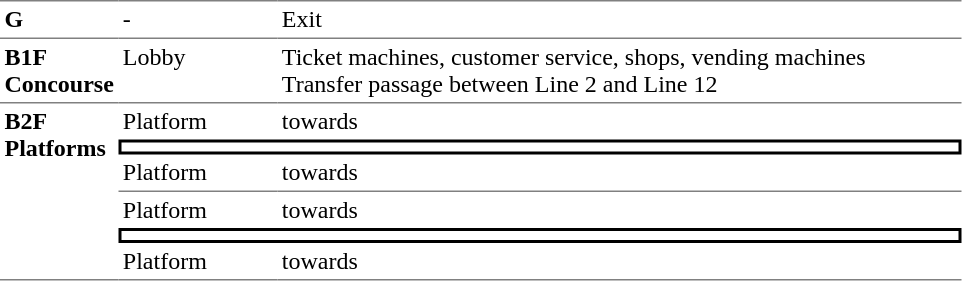<table table border=0 cellspacing=0 cellpadding=3>
<tr>
<td style="border-top:solid 1px gray;" width=50 valign=top><strong>G</strong></td>
<td style="border-top:solid 1px gray;" width=100 valign=top>-</td>
<td style="border-top:solid 1px gray;" width=450 valign=top>Exit</td>
</tr>
<tr>
<td style="border-bottom:solid 1px gray; border-top:solid 1px gray;" valign=top width=50><strong>B1F<br>Concourse</strong></td>
<td style="border-bottom:solid 1px gray; border-top:solid 1px gray;" valign=top width=100>Lobby</td>
<td style="border-bottom:solid 1px gray; border-top:solid 1px gray;" valign=top width=390>Ticket machines, customer service, shops, vending machines<br>Transfer passage between Line 2 and Line 12</td>
</tr>
<tr>
<td style="border-bottom:solid 1px gray;" rowspan="6" valign=top><strong>B2F<br>Platforms</strong></td>
<td>Platform</td>
<td>  towards  </td>
</tr>
<tr>
<td style="border-right:solid 2px black;border-left:solid 2px black;border-top:solid 2px black;border-bottom:solid 2px black;text-align:center;" colspan=2></td>
</tr>
<tr>
<td style="border-bottom:solid 1px gray;">Platform</td>
<td style="border-bottom:solid 1px gray;">  towards   </td>
</tr>
<tr>
<td>Platform</td>
<td>  towards  </td>
</tr>
<tr>
<td style="border-right:solid 2px black;border-left:solid 2px black;border-top:solid 2px black;border-bottom:solid 2px black;text-align:center;" colspan=2></td>
</tr>
<tr>
<td style="border-bottom:solid 1px gray;">Platform</td>
<td style="border-bottom:solid 1px gray;">  towards   </td>
</tr>
</table>
